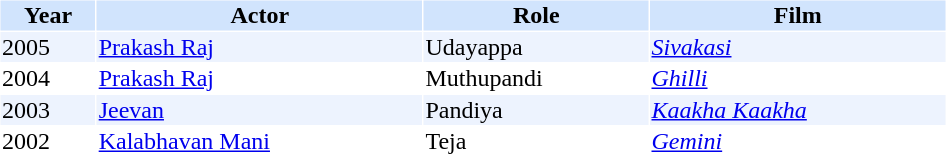<table cellspacing="1" cellpadding="1" border="0" width="50%">
<tr bgcolor="#d1e4fd">
<th>Year</th>
<th>Actor</th>
<th>Role</th>
<th>Film</th>
</tr>
<tr bgcolor=#edf3fe>
<td>2005</td>
<td><a href='#'>Prakash Raj</a></td>
<td>Udayappa</td>
<td><em><a href='#'>Sivakasi</a></em></td>
</tr>
<tr>
<td>2004</td>
<td><a href='#'>Prakash Raj</a></td>
<td>Muthupandi</td>
<td><em><a href='#'>Ghilli</a></em></td>
</tr>
<tr bgcolor=#edf3fe>
<td>2003</td>
<td><a href='#'>Jeevan</a></td>
<td>Pandiya</td>
<td><em><a href='#'>Kaakha Kaakha</a></em></td>
</tr>
<tr>
<td>2002</td>
<td><a href='#'>Kalabhavan Mani</a></td>
<td>Teja</td>
<td><em><a href='#'>Gemini</a></em></td>
</tr>
</table>
